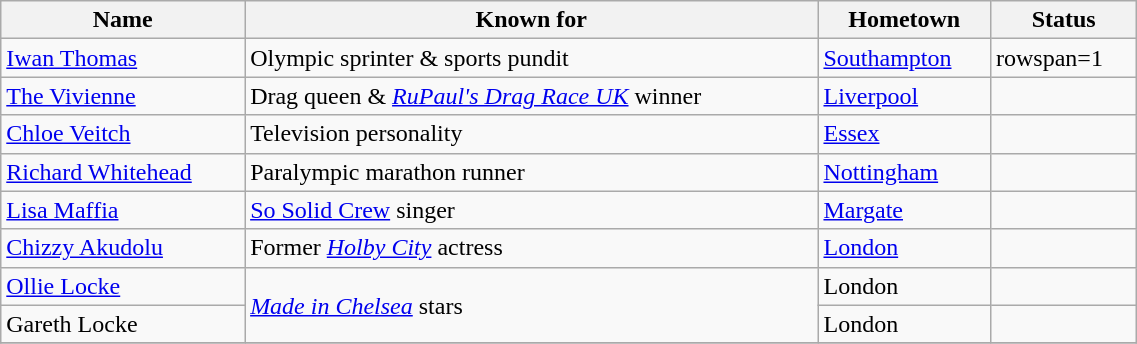<table class="wikitable sortable" width=60%>
<tr>
<th>Name</th>
<th>Known for</th>
<th>Hometown</th>
<th>Status</th>
</tr>
<tr>
<td><a href='#'>Iwan Thomas</a></td>
<td>Olympic sprinter & sports pundit</td>
<td><a href='#'>Southampton</a></td>
<td>rowspan=1 </td>
</tr>
<tr>
<td><a href='#'>The Vivienne</a></td>
<td>Drag queen & <em><a href='#'>RuPaul's Drag Race UK</a></em> winner</td>
<td><a href='#'>Liverpool</a></td>
<td></td>
</tr>
<tr>
<td><a href='#'>Chloe Veitch</a></td>
<td>Television personality</td>
<td><a href='#'>Essex</a></td>
<td></td>
</tr>
<tr>
<td><a href='#'>Richard Whitehead</a></td>
<td>Paralympic marathon runner</td>
<td><a href='#'>Nottingham</a></td>
<td></td>
</tr>
<tr>
<td><a href='#'>Lisa Maffia</a></td>
<td><a href='#'>So Solid Crew</a> singer</td>
<td><a href='#'>Margate</a></td>
<td></td>
</tr>
<tr>
<td><a href='#'>Chizzy Akudolu</a></td>
<td>Former <em><a href='#'>Holby City</a></em> actress</td>
<td><a href='#'>London</a></td>
<td></td>
</tr>
<tr>
<td><a href='#'>Ollie Locke</a></td>
<td rowspan="2"><em><a href='#'>Made in Chelsea</a></em> stars</td>
<td>London</td>
<td></td>
</tr>
<tr>
<td>Gareth Locke</td>
<td>London</td>
<td></td>
</tr>
<tr>
</tr>
</table>
